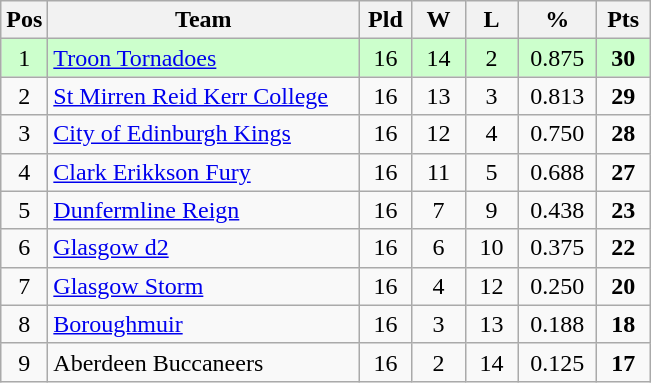<table class="wikitable" style="text-align: center;">
<tr>
<th>Pos</th>
<th scope="col" style="width: 200px;">Team</th>
<th scope="col" style="width: 28px;">Pld</th>
<th scope="col" style="width: 28px;">W</th>
<th scope="col" style="width: 28px;">L</th>
<th scope="col" style="width: 45px;">%</th>
<th scope="col" style="width: 28px;">Pts</th>
</tr>
<tr style="background: #ccffcc;">
<td>1</td>
<td style="text-align:left;"><a href='#'>Troon Tornadoes</a></td>
<td>16</td>
<td>14</td>
<td>2</td>
<td>0.875</td>
<td><strong>30</strong></td>
</tr>
<tr style="background: ;">
<td>2</td>
<td style="text-align:left;"><a href='#'>St Mirren Reid Kerr College</a></td>
<td>16</td>
<td>13</td>
<td>3</td>
<td>0.813</td>
<td><strong>29</strong></td>
</tr>
<tr style="background: ;">
<td>3</td>
<td style="text-align:left;"><a href='#'>City of Edinburgh Kings</a></td>
<td>16</td>
<td>12</td>
<td>4</td>
<td>0.750</td>
<td><strong>28</strong></td>
</tr>
<tr style="background: ;">
<td>4</td>
<td style="text-align:left;"><a href='#'>Clark Erikkson Fury</a></td>
<td>16</td>
<td>11</td>
<td>5</td>
<td>0.688</td>
<td><strong>27</strong></td>
</tr>
<tr style="background: ;">
<td>5</td>
<td style="text-align:left;"><a href='#'>Dunfermline Reign</a></td>
<td>16</td>
<td>7</td>
<td>9</td>
<td>0.438</td>
<td><strong>23</strong></td>
</tr>
<tr style="background: ;">
<td>6</td>
<td style="text-align:left;"><a href='#'>Glasgow d2</a></td>
<td>16</td>
<td>6</td>
<td>10</td>
<td>0.375</td>
<td><strong>22</strong></td>
</tr>
<tr style="background: ;">
<td>7</td>
<td style="text-align:left;"><a href='#'>Glasgow Storm</a></td>
<td>16</td>
<td>4</td>
<td>12</td>
<td>0.250</td>
<td><strong>20</strong></td>
</tr>
<tr style="background: ;">
<td>8</td>
<td style="text-align:left;"><a href='#'>Boroughmuir</a></td>
<td>16</td>
<td>3</td>
<td>13</td>
<td>0.188</td>
<td><strong>18</strong></td>
</tr>
<tr>
<td>9</td>
<td style="text-align:left;">Aberdeen Buccaneers</td>
<td>16</td>
<td>2</td>
<td>14</td>
<td>0.125</td>
<td><strong>17</strong></td>
</tr>
</table>
